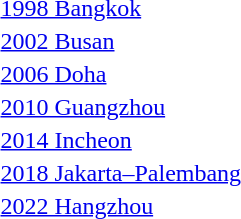<table>
<tr>
<td><a href='#'>1998 Bangkok</a></td>
<td></td>
<td></td>
<td></td>
</tr>
<tr>
<td><a href='#'>2002 Busan</a></td>
<td></td>
<td></td>
<td></td>
</tr>
<tr>
<td><a href='#'>2006 Doha</a></td>
<td></td>
<td></td>
<td></td>
</tr>
<tr>
<td><a href='#'>2010 Guangzhou</a></td>
<td></td>
<td></td>
<td></td>
</tr>
<tr>
<td><a href='#'>2014 Incheon</a></td>
<td></td>
<td></td>
<td></td>
</tr>
<tr>
<td><a href='#'>2018 Jakarta–Palembang</a></td>
<td></td>
<td></td>
<td></td>
</tr>
<tr>
<td><a href='#'>2022 Hangzhou</a></td>
<td></td>
<td></td>
<td></td>
</tr>
</table>
